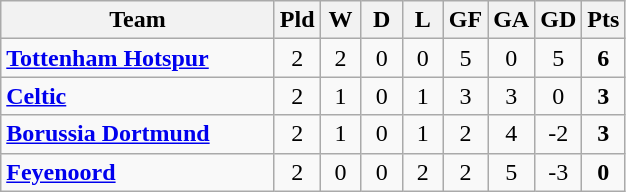<table class="wikitable" style="text-align: center;">
<tr>
<th width="175">Team</th>
<th width="20">Pld</th>
<th width="20">W</th>
<th width="20">D</th>
<th width="20">L</th>
<th width="20">GF</th>
<th width="20">GA</th>
<th width="20">GD</th>
<th width="20">Pts</th>
</tr>
<tr>
<td align=left> <strong><a href='#'>Tottenham Hotspur</a></strong></td>
<td>2</td>
<td>2</td>
<td>0</td>
<td>0</td>
<td>5</td>
<td>0</td>
<td>5</td>
<td><strong>6</strong></td>
</tr>
<tr>
<td align=left> <strong><a href='#'>Celtic</a></strong></td>
<td>2</td>
<td>1</td>
<td>0</td>
<td>1</td>
<td>3</td>
<td>3</td>
<td>0</td>
<td><strong>3</strong></td>
</tr>
<tr>
<td align=left> <strong><a href='#'>Borussia Dortmund</a></strong></td>
<td>2</td>
<td>1</td>
<td>0</td>
<td>1</td>
<td>2</td>
<td>4</td>
<td>-2</td>
<td><strong>3</strong></td>
</tr>
<tr>
<td align=left> <strong><a href='#'>Feyenoord</a></strong></td>
<td>2</td>
<td>0</td>
<td>0</td>
<td>2</td>
<td>2</td>
<td>5</td>
<td>-3</td>
<td><strong>0</strong></td>
</tr>
</table>
